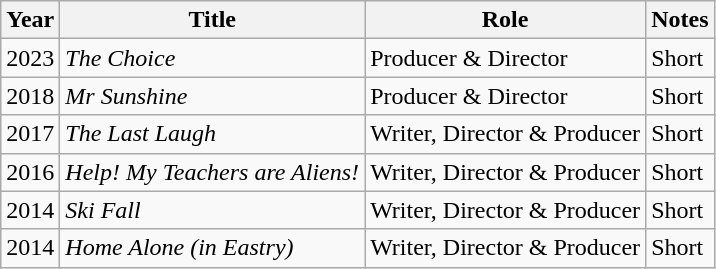<table class="wikitable">
<tr>
<th>Year</th>
<th>Title</th>
<th>Role</th>
<th>Notes</th>
</tr>
<tr>
<td>2023</td>
<td><em>The Choice</em></td>
<td>Producer & Director</td>
<td>Short</td>
</tr>
<tr>
<td>2018</td>
<td><em>Mr Sunshine</em></td>
<td>Producer & Director</td>
<td>Short</td>
</tr>
<tr>
<td>2017</td>
<td><em>The Last Laugh</em></td>
<td>Writer, Director & Producer</td>
<td>Short</td>
</tr>
<tr>
<td>2016</td>
<td><em>Help! My Teachers are Aliens!</em></td>
<td>Writer, Director & Producer</td>
<td>Short</td>
</tr>
<tr>
<td>2014</td>
<td><em>Ski Fall</em></td>
<td>Writer, Director & Producer</td>
<td>Short</td>
</tr>
<tr>
<td>2014</td>
<td><em>Home Alone (in Eastry)</em></td>
<td>Writer, Director & Producer</td>
<td>Short</td>
</tr>
</table>
